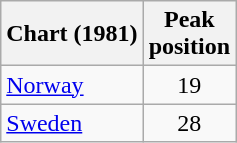<table class="wikitable sortable plainrowheaders">
<tr>
<th scope="col">Chart (1981)</th>
<th scope="col">Peak<br>position</th>
</tr>
<tr>
<td align="left"><a href='#'>Norway</a></td>
<td style="text-align:center;">19</td>
</tr>
<tr>
<td align="left"><a href='#'>Sweden</a></td>
<td style="text-align:center;">28</td>
</tr>
</table>
